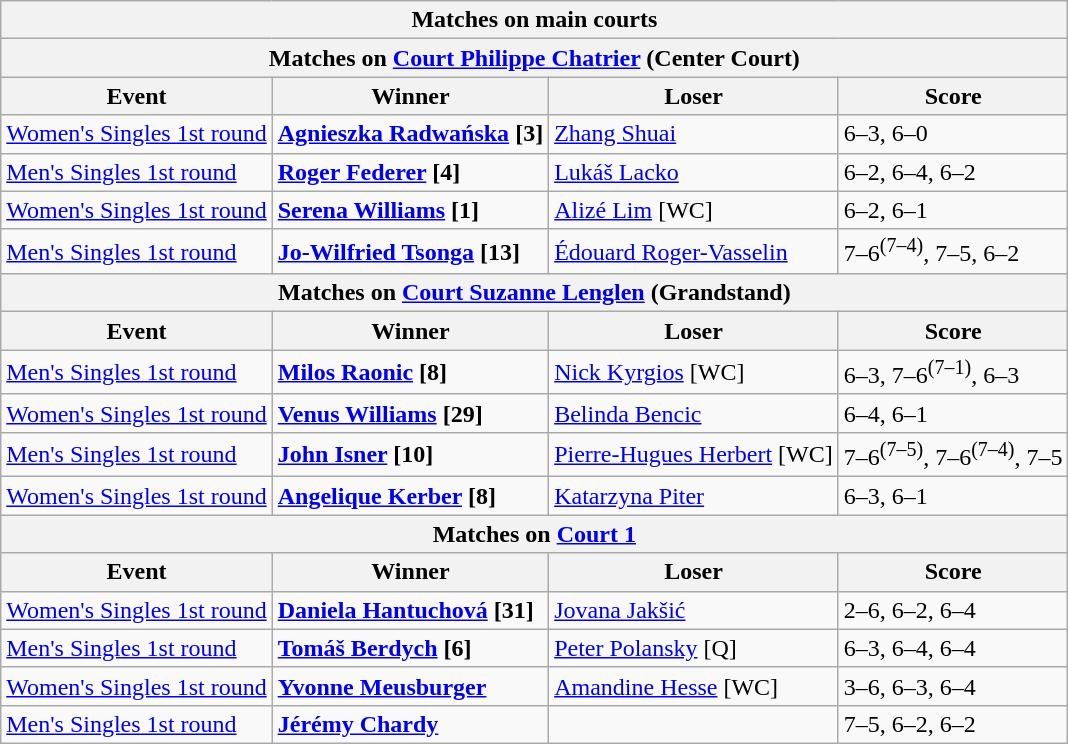<table class="wikitable">
<tr>
<th colspan=4 style=white-space:nowrap>Matches on main courts</th>
</tr>
<tr>
<th colspan=4>Matches on <a href='#'>Court Philippe Chatrier</a> (Center Court)</th>
</tr>
<tr>
<th>Event</th>
<th>Winner</th>
<th>Loser</th>
<th>Score</th>
</tr>
<tr>
<td><a href='#'>Women's Singles 1st round</a></td>
<td><strong> <a href='#'>Agnieszka Radwańska</a> [3]</strong></td>
<td> <a href='#'>Zhang Shuai</a></td>
<td>6–3, 6–0</td>
</tr>
<tr>
<td><a href='#'>Men's Singles 1st round</a></td>
<td><strong> <a href='#'>Roger Federer</a> [4]</strong></td>
<td> <a href='#'>Lukáš Lacko</a></td>
<td>6–2, 6–4, 6–2</td>
</tr>
<tr>
<td><a href='#'>Women's Singles 1st round</a></td>
<td><strong> <a href='#'>Serena Williams</a> [1]</strong></td>
<td> <a href='#'>Alizé Lim</a> [WC]</td>
<td>6–2, 6–1</td>
</tr>
<tr>
<td><a href='#'>Men's Singles 1st round</a></td>
<td><strong> <a href='#'>Jo-Wilfried Tsonga</a> [13]</strong></td>
<td> <a href='#'>Édouard Roger-Vasselin</a></td>
<td>7–6<sup>(7–4)</sup>, 7–5, 6–2</td>
</tr>
<tr>
<th colspan=4>Matches on <a href='#'>Court Suzanne Lenglen</a> (Grandstand)</th>
</tr>
<tr>
<th>Event</th>
<th>Winner</th>
<th>Loser</th>
<th>Score</th>
</tr>
<tr>
<td><a href='#'>Men's Singles 1st round</a></td>
<td><strong> <a href='#'>Milos Raonic</a> [8]</strong></td>
<td> <a href='#'>Nick Kyrgios</a> [WC]</td>
<td>6–3, 7–6<sup>(7–1)</sup>, 6–3</td>
</tr>
<tr>
<td><a href='#'>Women's Singles 1st round</a></td>
<td><strong> <a href='#'>Venus Williams</a> [29]</strong></td>
<td> <a href='#'>Belinda Bencic</a></td>
<td>6–4, 6–1</td>
</tr>
<tr>
<td><a href='#'>Men's Singles 1st round</a></td>
<td><strong> <a href='#'>John Isner</a> [10]</strong></td>
<td> <a href='#'>Pierre-Hugues Herbert</a> [WC]</td>
<td>7–6<sup>(7–5)</sup>, 7–6<sup>(7–4)</sup>, 7–5</td>
</tr>
<tr>
<td><a href='#'>Women's Singles 1st round</a></td>
<td><strong> <a href='#'>Angelique Kerber</a> [8]</strong></td>
<td> <a href='#'>Katarzyna Piter</a></td>
<td>6–3, 6–1</td>
</tr>
<tr>
<th colspan=4>Matches on <a href='#'>Court 1</a></th>
</tr>
<tr>
<th>Event</th>
<th>Winner</th>
<th>Loser</th>
<th>Score</th>
</tr>
<tr>
<td><a href='#'>Women's Singles 1st round</a></td>
<td><strong> <a href='#'>Daniela Hantuchová</a> [31]</strong></td>
<td> <a href='#'>Jovana Jakšić</a></td>
<td>2–6, 6–2, 6–4</td>
</tr>
<tr>
<td><a href='#'>Men's Singles 1st round</a></td>
<td><strong> <a href='#'>Tomáš Berdych</a> [6]</strong></td>
<td> <a href='#'>Peter Polansky</a> [Q]</td>
<td>6–3, 6–4, 6–4</td>
</tr>
<tr>
<td><a href='#'>Women's Singles 1st round</a></td>
<td><strong> <a href='#'>Yvonne Meusburger</a></strong></td>
<td> <a href='#'>Amandine Hesse</a> [WC]</td>
<td>3–6, 6–3, 6–4</td>
</tr>
<tr>
<td><a href='#'>Men's Singles 1st round</a></td>
<td> <strong><a href='#'>Jérémy Chardy</a></strong></td>
<td></td>
<td>7–5, 6–2, 6–2</td>
</tr>
</table>
